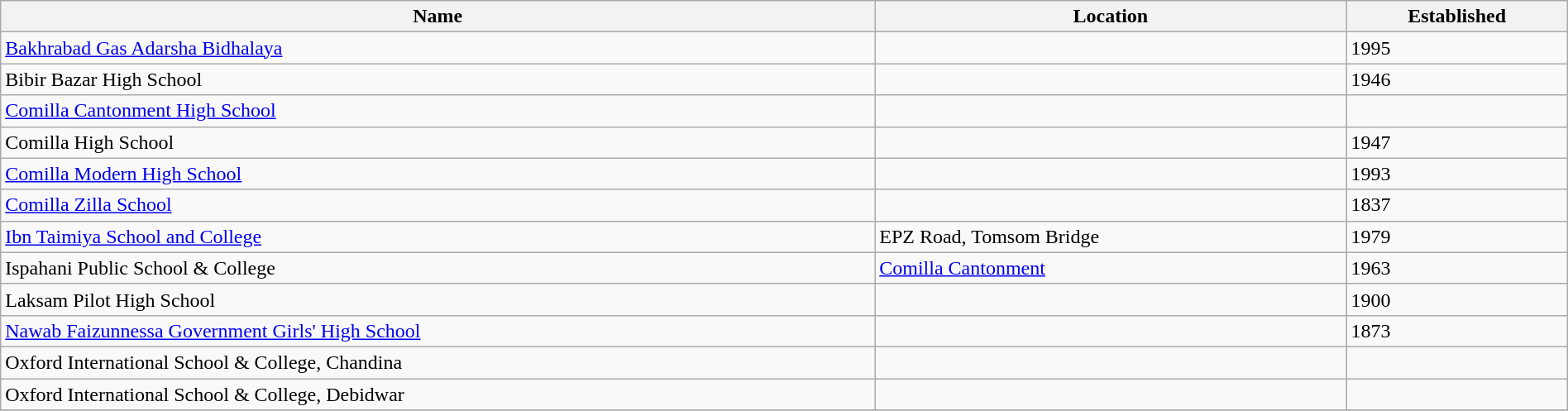<table class="wikitable sortable" style="width:100%; height:100px;">
<tr>
<th>Name</th>
<th>Location</th>
<th>Established</th>
</tr>
<tr>
<td><a href='#'>Bakhrabad Gas Adarsha Bidhalaya</a></td>
<td></td>
<td>1995</td>
</tr>
<tr>
<td>Bibir Bazar High School</td>
<td></td>
<td>1946</td>
</tr>
<tr>
<td><a href='#'>Comilla Cantonment High School</a></td>
<td></td>
<td></td>
</tr>
<tr>
<td>Comilla High School</td>
<td></td>
<td>1947</td>
</tr>
<tr>
<td><a href='#'>Comilla Modern High School</a></td>
<td></td>
<td>1993</td>
</tr>
<tr>
<td><a href='#'>Comilla Zilla School</a></td>
<td></td>
<td>1837</td>
</tr>
<tr>
<td><a href='#'>Ibn Taimiya School and College</a></td>
<td>EPZ Road, Tomsom Bridge</td>
<td>1979</td>
</tr>
<tr>
<td>Ispahani Public School & College</td>
<td><a href='#'>Comilla Cantonment</a></td>
<td>1963</td>
</tr>
<tr>
<td>Laksam Pilot High School</td>
<td></td>
<td>1900</td>
</tr>
<tr>
<td><a href='#'>Nawab Faizunnessa Government Girls' High School</a></td>
<td></td>
<td>1873</td>
</tr>
<tr>
<td>Oxford International School & College, Chandina</td>
<td></td>
<td></td>
</tr>
<tr>
<td>Oxford International School & College, Debidwar</td>
<td></td>
<td></td>
</tr>
<tr>
</tr>
</table>
